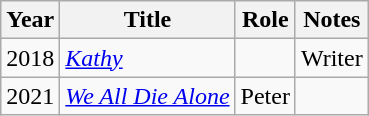<table class="wikitable">
<tr>
<th>Year</th>
<th>Title</th>
<th>Role</th>
<th>Notes</th>
</tr>
<tr>
<td>2018</td>
<td><a href='#'><em>Kathy</em></a></td>
<td></td>
<td>Writer</td>
</tr>
<tr>
<td>2021</td>
<td><em><a href='#'>We All Die Alone</a></em></td>
<td>Peter</td>
<td></td>
</tr>
</table>
